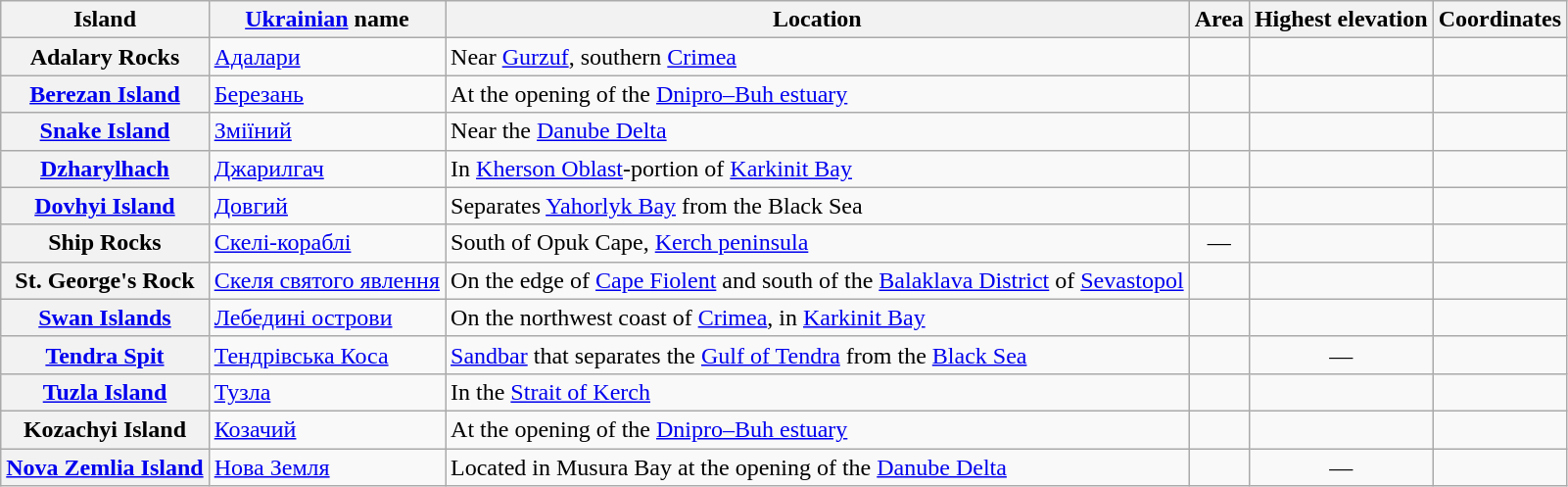<table class="wikitable sortable" id="Table of Black Sea islands">
<tr>
<th scope="col">Island</th>
<th scope="col"><a href='#'>Ukrainian</a> name</th>
<th scope="col" class="unsortable">Location</th>
<th scope="col">Area</th>
<th scope="col">Highest elevation</th>
<th scope="col" class="unsortable">Coordinates</th>
</tr>
<tr>
<th scope="row" align="left">Adalary Rocks</th>
<td><a href='#'>Адалари</a></td>
<td align=left>Near <a href='#'>Gurzuf</a>, southern <a href='#'>Crimea</a></td>
<td align=right></td>
<td align=right></td>
<td align=left></td>
</tr>
<tr>
<th scope="row" align="left"><a href='#'>Berezan Island</a></th>
<td><a href='#'>Березань</a></td>
<td align=left>At the opening of the <a href='#'>Dnipro–Buh estuary</a></td>
<td align=right></td>
<td align=right></td>
<td align=left></td>
</tr>
<tr>
<th scope="row" align="left"><a href='#'>Snake Island</a></th>
<td><a href='#'>Зміїний</a></td>
<td align=left>Near the <a href='#'>Danube Delta</a></td>
<td align=right></td>
<td align=right></td>
<td align=left></td>
</tr>
<tr>
<th scope="row" align="left"><a href='#'>Dzharylhach</a></th>
<td><a href='#'>Джарилгач</a></td>
<td align=left>In <a href='#'>Kherson Oblast</a>-portion of <a href='#'>Karkinit Bay</a></td>
<td align=right></td>
<td align=right></td>
<td align=left></td>
</tr>
<tr>
<th scope="row" align="left"><a href='#'>Dovhyi Island</a></th>
<td><a href='#'>Довгий</a></td>
<td align=left>Separates <a href='#'>Yahorlyk Bay</a> from the Black Sea</td>
<td align=right></td>
<td align=right> </td>
<td align=left></td>
</tr>
<tr>
<th scope="row" align="left">Ship Rocks</th>
<td><a href='#'>Скелі-кораблі</a></td>
<td align=left>South of Opuk Cape, <a href='#'>Kerch peninsula</a></td>
<td align=center>—</td>
<td align=right></td>
<td align=left></td>
</tr>
<tr>
<th scope="row" align="left">St. George's Rock</th>
<td><a href='#'>Скеля святого явлення</a></td>
<td align=left>On the edge of <a href='#'>Cape Fiolent</a> and south of the <a href='#'>Balaklava District</a> of <a href='#'>Sevastopol</a></td>
<td align=right></td>
<td align=right></td>
<td align=left></td>
</tr>
<tr>
<th scope="row" align="left"><a href='#'>Swan Islands</a></th>
<td><a href='#'>Лебедині острови</a></td>
<td align=left>On the northwest coast of <a href='#'>Crimea</a>, in <a href='#'>Karkinit Bay</a></td>
<td align=right></td>
<td align=right></td>
<td align=left></td>
</tr>
<tr>
<th scope="row" align="left"><a href='#'>Tendra Spit</a></th>
<td><a href='#'>Тендрівська Коса</a></td>
<td align=left><a href='#'>Sandbar</a> that separates the <a href='#'>Gulf of Tendra</a> from the <a href='#'>Black Sea</a></td>
<td align=right></td>
<td align=center>—</td>
<td align=left></td>
</tr>
<tr>
<th scope="row" align="left"><a href='#'>Tuzla Island</a></th>
<td><a href='#'>Тузла</a></td>
<td align=left>In the <a href='#'>Strait of Kerch</a></td>
<td align=right></td>
<td align=right></td>
<td align=left></td>
</tr>
<tr>
<th scope="row" align="left">Kozachyi Island</th>
<td><a href='#'>Козачий</a></td>
<td align=left>At the opening of the <a href='#'>Dnipro–Buh estuary</a></td>
<td align=right></td>
<td align=right></td>
<td align=left></td>
</tr>
<tr>
<th scope="row" align="left"><a href='#'>Nova Zemlia Island</a></th>
<td><a href='#'>Нова Земля</a></td>
<td align=left>Located in Musura Bay at the opening of the <a href='#'>Danube Delta</a></td>
<td align=right></td>
<td align=center>—</td>
<td align=left></td>
</tr>
</table>
